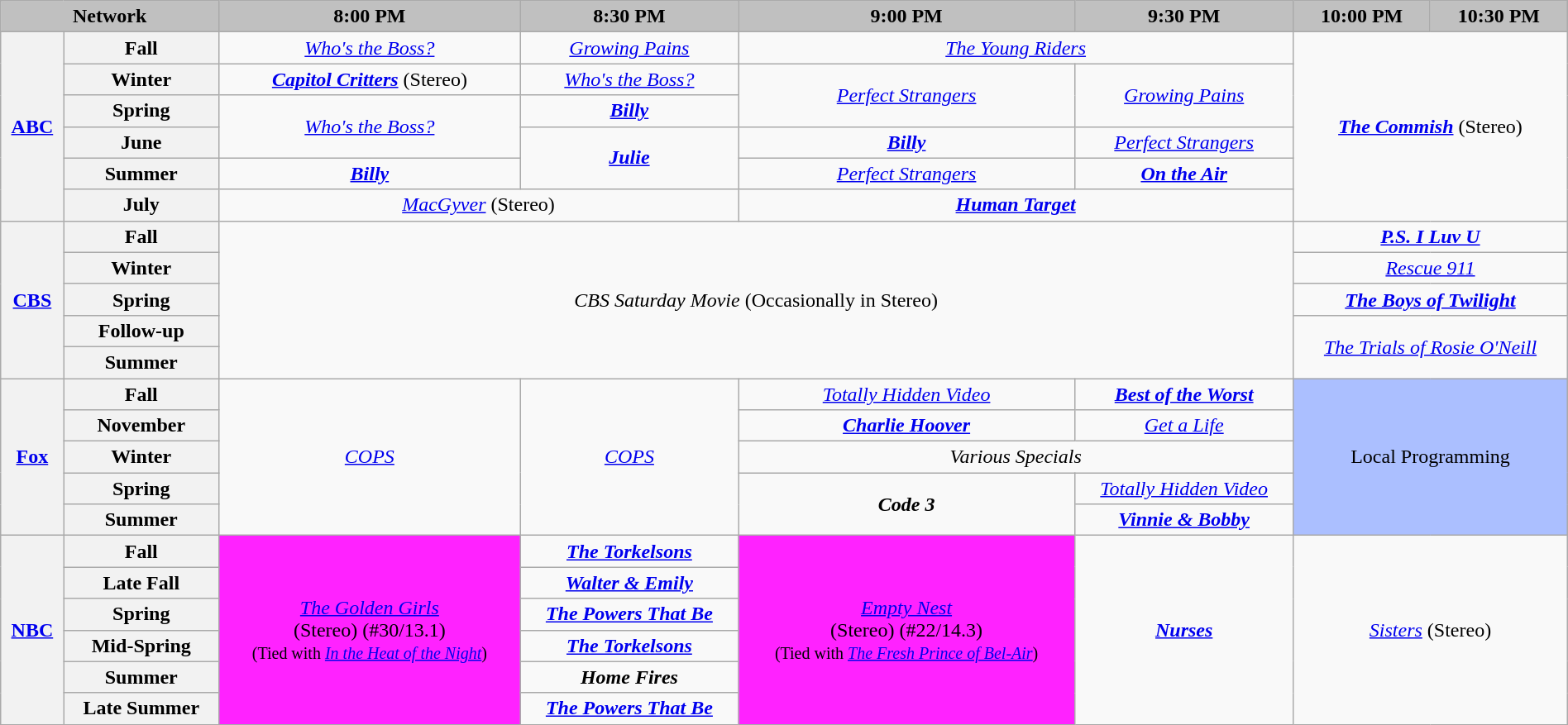<table class="wikitable" style="width:100%;margin-right:0;text-align:center">
<tr>
<th colspan="2" style="background-color:#C0C0C0;text-align:center">Network</th>
<th style="background-color:#C0C0C0;text-align:center">8:00 PM</th>
<th style="background-color:#C0C0C0;text-align:center">8:30 PM</th>
<th style="background-color:#C0C0C0;text-align:center">9:00 PM</th>
<th style="background-color:#C0C0C0;text-align:center">9:30 PM</th>
<th style="background-color:#C0C0C0;text-align:center">10:00 PM</th>
<th style="background-color:#C0C0C0;text-align:center">10:30 PM</th>
</tr>
<tr>
<th rowspan="6"><a href='#'>ABC</a></th>
<th>Fall</th>
<td><em><a href='#'>Who's the Boss?</a></em></td>
<td><em><a href='#'>Growing Pains</a></em></td>
<td colspan="2"><em><a href='#'>The Young Riders</a></em></td>
<td colspan="2" rowspan="6"><strong><em><a href='#'>The Commish</a></em></strong> (Stereo)</td>
</tr>
<tr>
<th>Winter</th>
<td><strong><em><a href='#'>Capitol Critters</a></em></strong> (Stereo)</td>
<td><em><a href='#'>Who's the Boss?</a></em></td>
<td rowspan="2"><em><a href='#'>Perfect Strangers</a></em></td>
<td rowspan="2"><em><a href='#'>Growing Pains</a></em></td>
</tr>
<tr>
<th>Spring</th>
<td rowspan="2"><em><a href='#'>Who's the Boss?</a></em></td>
<td><strong><em><a href='#'>Billy</a></em></strong></td>
</tr>
<tr>
<th>June</th>
<td rowspan="2"><strong><em><a href='#'>Julie</a></em></strong></td>
<td><strong><em><a href='#'>Billy</a></em></strong></td>
<td><em><a href='#'>Perfect Strangers</a></em></td>
</tr>
<tr>
<th>Summer</th>
<td><strong><em><a href='#'>Billy</a></em></strong></td>
<td><em><a href='#'>Perfect Strangers</a></em></td>
<td><strong><em><a href='#'>On the Air</a></em></strong></td>
</tr>
<tr>
<th>July</th>
<td colspan="2"><em><a href='#'>MacGyver</a></em> (Stereo)</td>
<td colspan="2"><strong><em><a href='#'>Human Target</a></em></strong></td>
</tr>
<tr>
<th rowspan="5"><a href='#'>CBS</a></th>
<th>Fall</th>
<td rowspan="5" colspan="4"><em>CBS Saturday Movie</em> (Occasionally in Stereo)</td>
<td colspan="2"><strong><em><a href='#'>P.S. I Luv U</a></em></strong></td>
</tr>
<tr>
<th>Winter</th>
<td colspan="2"><em><a href='#'>Rescue 911</a></em></td>
</tr>
<tr>
<th>Spring</th>
<td colspan="2"><strong><em><a href='#'>The Boys of Twilight</a></em></strong></td>
</tr>
<tr>
<th>Follow-up</th>
<td colspan="2" rowspan="2"><em><a href='#'>The Trials of Rosie O'Neill</a></em></td>
</tr>
<tr>
<th>Summer</th>
</tr>
<tr>
<th rowspan="5"><a href='#'>Fox</a></th>
<th>Fall</th>
<td rowspan="5"><em><a href='#'>COPS</a></em></td>
<td rowspan="5"><em><a href='#'>COPS</a></em></td>
<td><em><a href='#'>Totally Hidden Video</a></em></td>
<td><strong><em><a href='#'>Best of the Worst</a></em></strong></td>
<td style="background:#abbfff;" rowspan="5" colspan="2">Local Programming</td>
</tr>
<tr>
<th>November</th>
<td><strong><em><a href='#'>Charlie Hoover</a></em></strong></td>
<td><em><a href='#'>Get a Life</a></em></td>
</tr>
<tr>
<th>Winter</th>
<td colspan="2"><em>Various Specials</em></td>
</tr>
<tr>
<th>Spring</th>
<td rowspan="2"><strong><em>Code 3</em></strong></td>
<td><em><a href='#'>Totally Hidden Video</a></em></td>
</tr>
<tr>
<th>Summer</th>
<td><strong><em><a href='#'>Vinnie & Bobby</a></em></strong></td>
</tr>
<tr>
<th rowspan="6"><a href='#'>NBC</a></th>
<th>Fall</th>
<td bgcolor="#FF22FF" rowspan="6"><em><a href='#'>The Golden Girls</a></em><br>(Stereo) (#30/13.1)<br><small>(Tied with <em><a href='#'>In the Heat of the Night</a></em>)</small></td>
<td><strong><em><a href='#'>The Torkelsons</a></em></strong></td>
<td bgcolor="#FF22FF" rowspan="6"><em><a href='#'>Empty Nest</a></em><br>(Stereo) (#22/14.3)<br><small>(Tied with <em><a href='#'>The Fresh Prince of Bel-Air</a></em>)</small></td>
<td rowspan="6"><strong><em><a href='#'>Nurses</a></em></strong></td>
<td colspan="2" rowspan="6"><em><a href='#'>Sisters</a></em> (Stereo)</td>
</tr>
<tr>
<th>Late Fall</th>
<td><strong><em><a href='#'>Walter & Emily</a></em></strong></td>
</tr>
<tr>
<th>Spring</th>
<td><strong><em><a href='#'>The Powers That Be</a></em></strong></td>
</tr>
<tr>
<th>Mid-Spring</th>
<td><strong><em><a href='#'>The Torkelsons</a></em></strong></td>
</tr>
<tr>
<th>Summer</th>
<td><strong><em>Home Fires</em></strong></td>
</tr>
<tr>
<th>Late Summer</th>
<td><strong><em><a href='#'>The Powers That Be</a></em></strong></td>
</tr>
</table>
